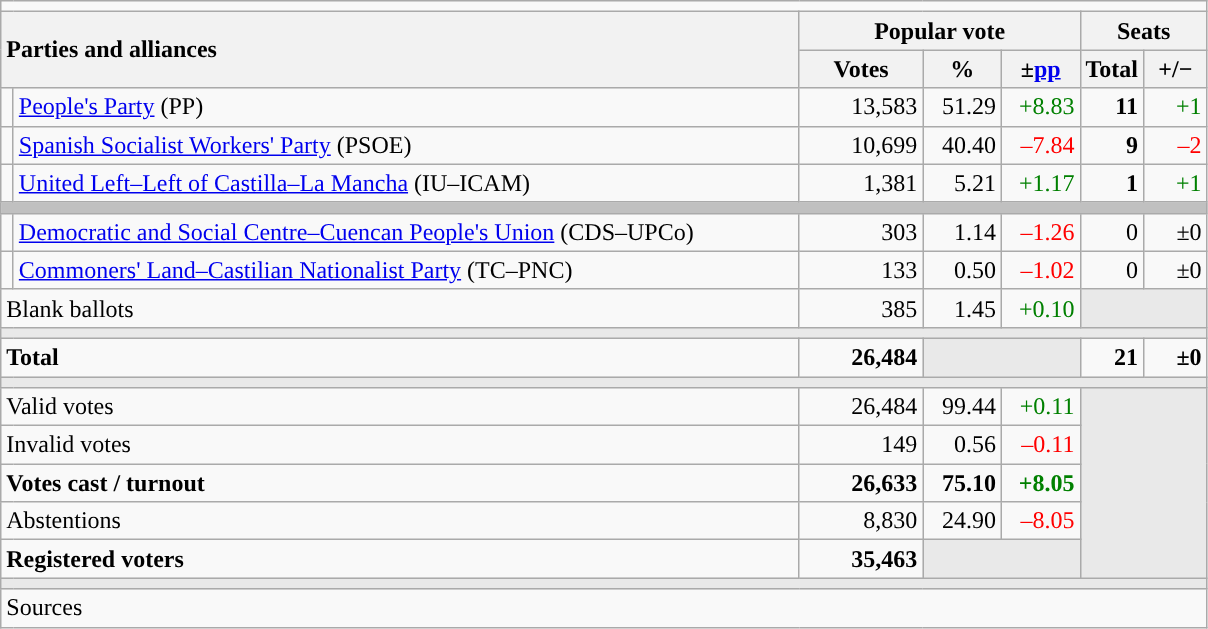<table class="wikitable" style="text-align:right;">
<tr>
<td colspan="7"></td>
</tr>
<tr>
<th style="text-align:left;" rowspan="2" colspan="2" width="525">Parties and alliances</th>
<th colspan="3">Popular vote</th>
<th colspan="2">Seats</th>
</tr>
<tr>
<th width="75">Votes</th>
<th width="45">%</th>
<th width="45">±<a href='#'>pp</a></th>
<th width="35">Total</th>
<th width="35">+/−</th>
</tr>
<tr>
<td width="1" style="color:inherit;background:"></td>
<td align="left"><a href='#'>People's Party</a> (PP)</td>
<td>13,583</td>
<td>51.29</td>
<td style="color:green;">+8.83</td>
<td><strong>11</strong></td>
<td style="color:green;">+1</td>
</tr>
<tr>
<td style="color:inherit;background:"></td>
<td align="left"><a href='#'>Spanish Socialist Workers' Party</a> (PSOE)</td>
<td>10,699</td>
<td>40.40</td>
<td style="color:red;">–7.84</td>
<td><strong>9</strong></td>
<td style="color:red;">–2</td>
</tr>
<tr>
<td style="color:inherit;background:"></td>
<td align="left"><a href='#'>United Left–Left of Castilla–La Mancha</a> (IU–ICAM)</td>
<td>1,381</td>
<td>5.21</td>
<td style="color:green;">+1.17</td>
<td><strong>1</strong></td>
<td style="color:green;">+1</td>
</tr>
<tr>
<td colspan="7" bgcolor="#C0C0C0"></td>
</tr>
<tr>
<td style="color:inherit;background:"></td>
<td align="left"><a href='#'>Democratic and Social Centre–Cuencan People's Union</a> (CDS–UPCo)</td>
<td>303</td>
<td>1.14</td>
<td style="color:red;">–1.26</td>
<td>0</td>
<td>±0</td>
</tr>
<tr>
<td style="color:inherit;background:"></td>
<td align="left"><a href='#'>Commoners' Land–Castilian Nationalist Party</a> (TC–PNC)</td>
<td>133</td>
<td>0.50</td>
<td style="color:red;">–1.02</td>
<td>0</td>
<td>±0</td>
</tr>
<tr>
<td align="left" colspan="2">Blank ballots</td>
<td>385</td>
<td>1.45</td>
<td style="color:green;">+0.10</td>
<td bgcolor="#E9E9E9" colspan="2"></td>
</tr>
<tr>
<td colspan="7" bgcolor="#E9E9E9"></td>
</tr>
<tr style="font-weight:bold;">
<td align="left" colspan="2">Total</td>
<td>26,484</td>
<td bgcolor="#E9E9E9" colspan="2"></td>
<td>21</td>
<td>±0</td>
</tr>
<tr>
<td colspan="7" bgcolor="#E9E9E9"></td>
</tr>
<tr>
<td align="left" colspan="2">Valid votes</td>
<td>26,484</td>
<td>99.44</td>
<td style="color:green;">+0.11</td>
<td bgcolor="#E9E9E9" colspan="2" rowspan="5"></td>
</tr>
<tr>
<td align="left" colspan="2">Invalid votes</td>
<td>149</td>
<td>0.56</td>
<td style="color:red;">–0.11</td>
</tr>
<tr style="font-weight:bold;">
<td align="left" colspan="2">Votes cast / turnout</td>
<td>26,633</td>
<td>75.10</td>
<td style="color:green;">+8.05</td>
</tr>
<tr>
<td align="left" colspan="2">Abstentions</td>
<td>8,830</td>
<td>24.90</td>
<td style="color:red;">–8.05</td>
</tr>
<tr style="font-weight:bold;">
<td align="left" colspan="2">Registered voters</td>
<td>35,463</td>
<td bgcolor="#E9E9E9" colspan="2"></td>
</tr>
<tr>
<td colspan="7" bgcolor="#E9E9E9"></td>
</tr>
<tr>
<td align="left" colspan="7">Sources</td>
</tr>
</table>
